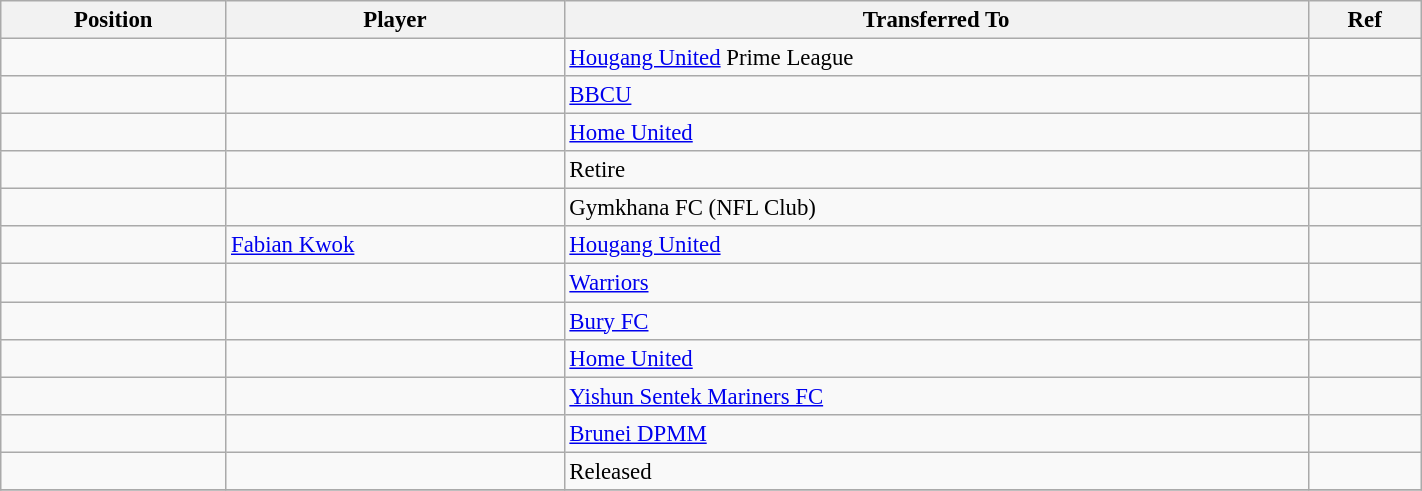<table class="wikitable sortable" style="width:75%; text-align:center; font-size:95%; text-align:left;">
<tr>
<th><strong>Position</strong></th>
<th><strong>Player</strong></th>
<th><strong>Transferred To</strong></th>
<th><strong>Ref</strong></th>
</tr>
<tr>
<td></td>
<td></td>
<td> <a href='#'>Hougang United</a> Prime League</td>
<td></td>
</tr>
<tr>
<td></td>
<td></td>
<td> <a href='#'>BBCU</a></td>
<td></td>
</tr>
<tr>
<td></td>
<td></td>
<td> <a href='#'>Home United</a></td>
<td></td>
</tr>
<tr>
<td></td>
<td></td>
<td>Retire</td>
<td></td>
</tr>
<tr>
<td></td>
<td></td>
<td>Gymkhana FC (NFL Club)</td>
<td></td>
</tr>
<tr>
<td></td>
<td> <a href='#'>Fabian Kwok</a></td>
<td> <a href='#'>Hougang United</a></td>
<td></td>
</tr>
<tr>
<td></td>
<td></td>
<td> <a href='#'>Warriors</a></td>
<td></td>
</tr>
<tr>
<td></td>
<td></td>
<td> <a href='#'>Bury FC</a></td>
<td></td>
</tr>
<tr>
<td></td>
<td></td>
<td> <a href='#'>Home United</a></td>
<td></td>
</tr>
<tr>
<td></td>
<td></td>
<td> <a href='#'>Yishun Sentek Mariners FC</a></td>
<td></td>
</tr>
<tr>
<td></td>
<td></td>
<td> <a href='#'>Brunei DPMM</a></td>
<td></td>
</tr>
<tr>
<td></td>
<td></td>
<td>Released</td>
<td></td>
</tr>
<tr>
</tr>
</table>
